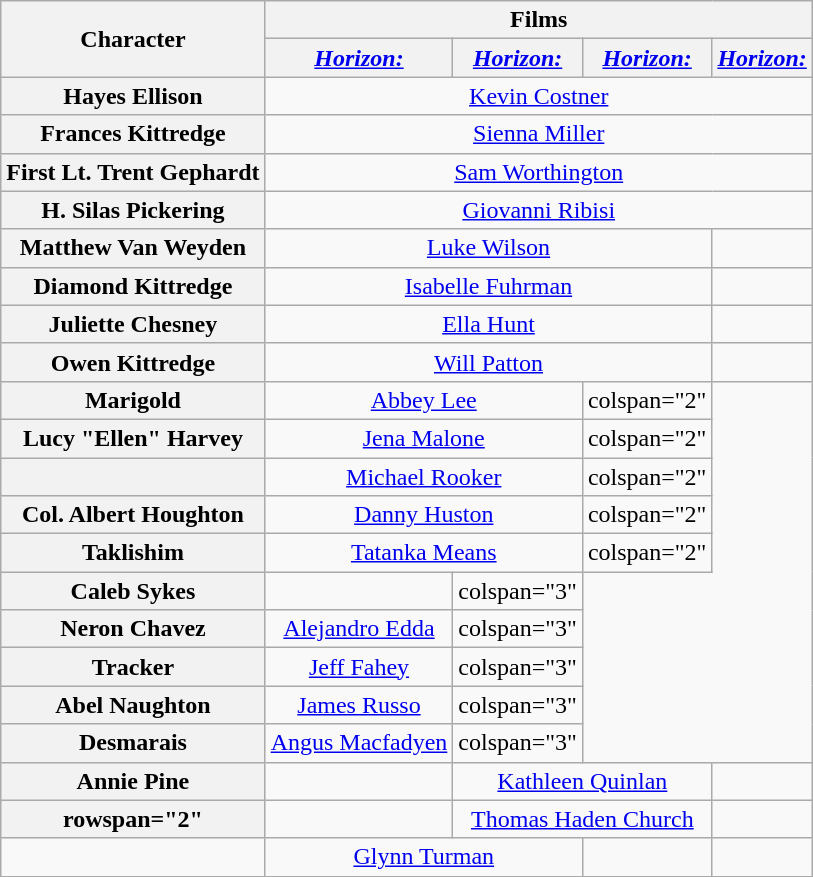<table class="wikitable" style="text-align: center;">
<tr>
<th rowspan="2">Character</th>
<th colspan="4">Films</th>
</tr>
<tr>
<th><a href='#'><em>Horizon: <br></em></a></th>
<th><a href='#'><em>Horizon: <br></em></a></th>
<th><a href='#'><em>Horizon: <br></em></a></th>
<th><a href='#'><em>Horizon: <br></em></a></th>
</tr>
<tr>
<th>Hayes Ellison</th>
<td colspan="4"><a href='#'>Kevin Costner</a></td>
</tr>
<tr>
<th>Frances Kittredge</th>
<td colspan="4"><a href='#'>Sienna Miller</a></td>
</tr>
<tr>
<th>First Lt. Trent Gephardt</th>
<td colspan="4"><a href='#'>Sam Worthington</a></td>
</tr>
<tr>
<th>H. Silas Pickering</th>
<td colspan="4"><a href='#'>Giovanni Ribisi</a></td>
</tr>
<tr>
<th>Matthew Van Weyden</th>
<td colspan="3"><a href='#'>Luke Wilson</a></td>
<td></td>
</tr>
<tr>
<th>Diamond Kittredge</th>
<td colspan="3"><a href='#'>Isabelle Fuhrman</a></td>
<td></td>
</tr>
<tr>
<th>Juliette Chesney</th>
<td colspan="3"><a href='#'>Ella Hunt</a></td>
<td></td>
</tr>
<tr>
<th>Owen Kittredge</th>
<td colspan="3"><a href='#'>Will Patton</a></td>
<td></td>
</tr>
<tr>
<th>Marigold</th>
<td colspan="2"><a href='#'>Abbey Lee</a></td>
<td>colspan="2" </td>
</tr>
<tr>
<th>Lucy "Ellen" Harvey</th>
<td colspan="2"><a href='#'>Jena Malone</a></td>
<td>colspan="2" </td>
</tr>
<tr>
<th></th>
<td colspan="2"><a href='#'>Michael Rooker</a></td>
<td>colspan="2" </td>
</tr>
<tr>
<th>Col. Albert Houghton</th>
<td colspan="2"><a href='#'>Danny Huston</a></td>
<td>colspan="2" </td>
</tr>
<tr>
<th>Taklishim</th>
<td colspan="2"><a href='#'>Tatanka Means</a></td>
<td>colspan="2" </td>
</tr>
<tr>
<th>Caleb Sykes</th>
<td></td>
<td>colspan="3" </td>
</tr>
<tr>
<th>Neron Chavez</th>
<td><a href='#'>Alejandro Edda</a></td>
<td>colspan="3" </td>
</tr>
<tr>
<th>Tracker</th>
<td><a href='#'>Jeff Fahey</a></td>
<td>colspan="3" </td>
</tr>
<tr>
<th>Abel Naughton</th>
<td><a href='#'>James Russo</a></td>
<td>colspan="3" </td>
</tr>
<tr>
<th>Desmarais</th>
<td><a href='#'>Angus Macfadyen</a></td>
<td>colspan="3" </td>
</tr>
<tr>
<th>Annie Pine</th>
<td></td>
<td colspan="2"><a href='#'>Kathleen Quinlan</a></td>
<td></td>
</tr>
<tr>
<th>rowspan="2" </th>
<td></td>
<td colspan="2"><a href='#'>Thomas Haden Church</a></td>
<td></td>
</tr>
<tr>
<td></td>
<td colspan="2"><a href='#'>Glynn Turman</a></td>
<td></td>
</tr>
<tr>
</tr>
</table>
